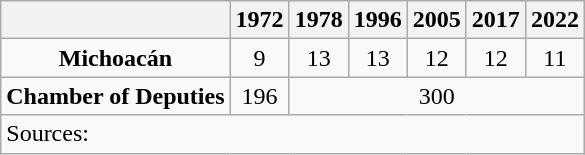<table class="wikitable" style="text-align: center">
<tr>
<th></th>
<th>1972</th>
<th>1978</th>
<th>1996</th>
<th>2005</th>
<th>2017</th>
<th>2022</th>
</tr>
<tr>
<td><strong>Michoacán</strong></td>
<td>9</td>
<td>13</td>
<td>13</td>
<td>12</td>
<td>12</td>
<td>11</td>
</tr>
<tr>
<td><strong>Chamber of Deputies</strong></td>
<td>196</td>
<td colspan=5>300</td>
</tr>
<tr>
<td colspan=7 style="text-align: left">Sources: </td>
</tr>
</table>
